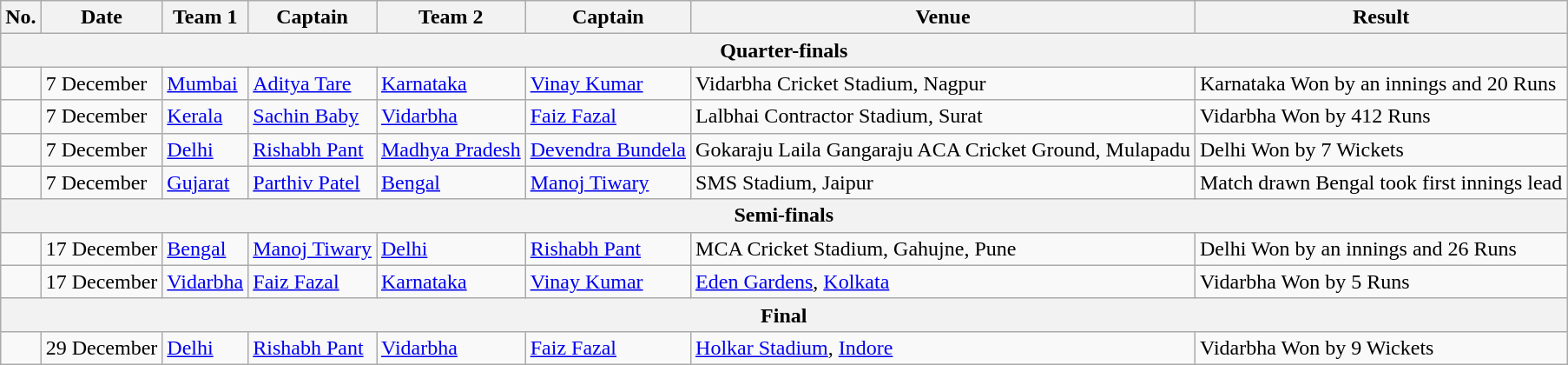<table class="wikitable">
<tr>
<th>No.</th>
<th>Date</th>
<th>Team 1</th>
<th>Captain</th>
<th>Team 2</th>
<th>Captain</th>
<th>Venue</th>
<th>Result</th>
</tr>
<tr>
<th colspan="9">Quarter-finals</th>
</tr>
<tr>
<td> </td>
<td>7 December</td>
<td><a href='#'>Mumbai</a></td>
<td><a href='#'>Aditya Tare</a></td>
<td><a href='#'>Karnataka</a></td>
<td><a href='#'>Vinay Kumar</a></td>
<td>Vidarbha Cricket Stadium, Nagpur</td>
<td>Karnataka Won by an innings and 20 Runs</td>
</tr>
<tr>
<td> </td>
<td>7 December</td>
<td><a href='#'>Kerala</a></td>
<td><a href='#'>Sachin Baby</a></td>
<td><a href='#'>Vidarbha</a></td>
<td><a href='#'>Faiz Fazal</a></td>
<td>Lalbhai Contractor Stadium, Surat</td>
<td>Vidarbha Won by 412 Runs</td>
</tr>
<tr>
<td> </td>
<td>7 December</td>
<td><a href='#'>Delhi</a></td>
<td><a href='#'>Rishabh Pant</a></td>
<td><a href='#'>Madhya Pradesh</a></td>
<td><a href='#'>Devendra Bundela</a></td>
<td>Gokaraju Laila Gangaraju ACA Cricket Ground, Mulapadu</td>
<td>Delhi Won by 7 Wickets</td>
</tr>
<tr>
<td> </td>
<td>7 December</td>
<td><a href='#'>Gujarat</a></td>
<td><a href='#'>Parthiv Patel</a></td>
<td><a href='#'>Bengal</a></td>
<td><a href='#'>Manoj Tiwary</a></td>
<td>SMS Stadium, Jaipur</td>
<td>Match drawn Bengal took first innings lead</td>
</tr>
<tr>
<th colspan="9">Semi-finals</th>
</tr>
<tr>
<td> </td>
<td>17 December</td>
<td><a href='#'>Bengal</a></td>
<td><a href='#'>Manoj Tiwary</a></td>
<td><a href='#'>Delhi</a></td>
<td><a href='#'>Rishabh Pant</a></td>
<td>MCA Cricket Stadium, Gahujne, Pune</td>
<td>Delhi Won by an innings and 26 Runs</td>
</tr>
<tr>
<td> </td>
<td>17 December</td>
<td><a href='#'>Vidarbha</a></td>
<td><a href='#'>Faiz Fazal</a></td>
<td><a href='#'>Karnataka</a></td>
<td><a href='#'>Vinay Kumar</a></td>
<td><a href='#'>Eden Gardens</a>, <a href='#'>Kolkata</a></td>
<td>Vidarbha Won by 5 Runs</td>
</tr>
<tr>
<th colspan="9">Final</th>
</tr>
<tr>
<td> </td>
<td>29 December</td>
<td><a href='#'>Delhi</a></td>
<td><a href='#'>Rishabh Pant</a></td>
<td><a href='#'>Vidarbha</a></td>
<td><a href='#'>Faiz Fazal</a></td>
<td><a href='#'>Holkar Stadium</a>, <a href='#'>Indore</a></td>
<td>Vidarbha Won by 9 Wickets</td>
</tr>
</table>
